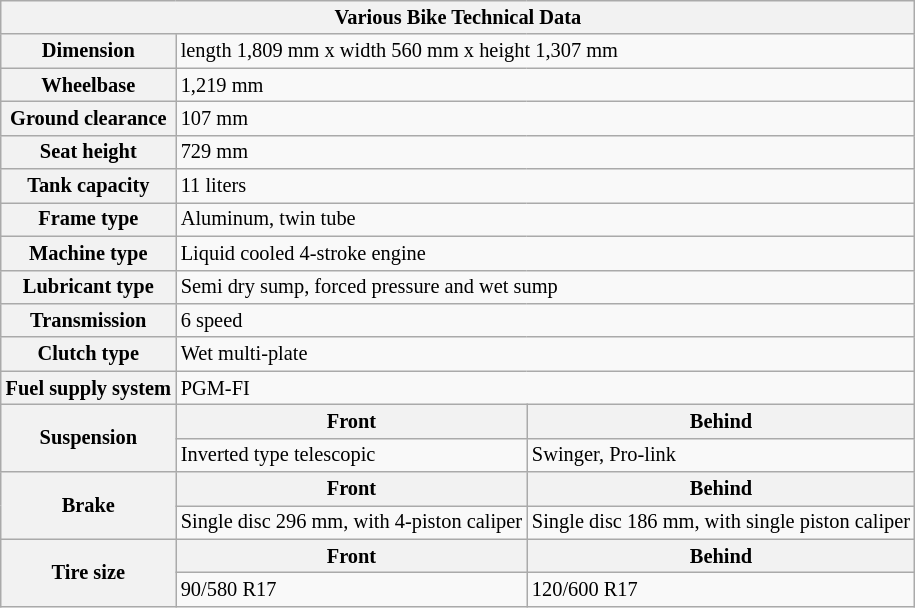<table class="wikitable" style="font-size: 85%;">
<tr>
<th colspan=3>Various Bike Technical Data</th>
</tr>
<tr>
<th>Dimension</th>
<td colspan=2>length 1,809 mm x width 560 mm x height 1,307 mm</td>
</tr>
<tr>
<th>Wheelbase</th>
<td colspan=2>1,219 mm</td>
</tr>
<tr>
<th>Ground clearance</th>
<td colspan=2>107 mm</td>
</tr>
<tr>
<th>Seat height</th>
<td colspan=2>729 mm</td>
</tr>
<tr>
<th>Tank capacity</th>
<td colspan=2>11 liters</td>
</tr>
<tr>
<th>Frame type</th>
<td colspan=2>Aluminum, twin tube</td>
</tr>
<tr>
<th>Machine type</th>
<td colspan=2>Liquid cooled 4-stroke engine</td>
</tr>
<tr>
<th>Lubricant type</th>
<td colspan=2>Semi dry sump, forced pressure and wet sump</td>
</tr>
<tr>
<th>Transmission</th>
<td colspan=2>6 speed</td>
</tr>
<tr>
<th>Clutch type</th>
<td colspan=2>Wet multi-plate</td>
</tr>
<tr>
<th>Fuel supply system</th>
<td colspan=2>PGM-FI</td>
</tr>
<tr>
<th rowspan=2>Suspension</th>
<th>Front</th>
<th>Behind</th>
</tr>
<tr>
<td>Inverted type telescopic</td>
<td>Swinger, Pro-link</td>
</tr>
<tr>
<th rowspan=2>Brake</th>
<th>Front</th>
<th>Behind</th>
</tr>
<tr>
<td>Single disc 296 mm, with 4-piston caliper</td>
<td>Single disc 186 mm, with single piston caliper</td>
</tr>
<tr>
<th rowspan=2>Tire size</th>
<th>Front</th>
<th>Behind</th>
</tr>
<tr>
<td>90/580 R17</td>
<td>120/600 R17</td>
</tr>
</table>
